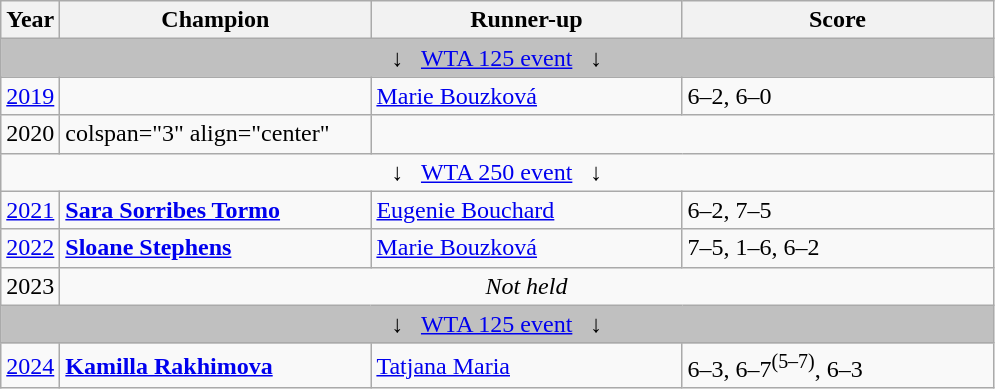<table class="wikitable">
<tr>
<th>Year</th>
<th width="200">Champion</th>
<th width="200">Runner-up</th>
<th width="200">Score</th>
</tr>
<tr>
<td colspan="4" align="center" bgcolor=silver>↓   <a href='#'>WTA 125 event</a>   ↓</td>
</tr>
<tr>
<td><a href='#'>2019</a></td>
<td></td>
<td> <a href='#'>Marie Bouzková</a></td>
<td>6–2, 6–0</td>
</tr>
<tr>
<td>2020</td>
<td>colspan="3" align="center" </td>
</tr>
<tr>
<td colspan="4" align="center">↓   <a href='#'>WTA 250 event</a>   ↓</td>
</tr>
<tr>
<td><a href='#'>2021</a></td>
<td> <strong><a href='#'>Sara Sorribes Tormo</a></strong></td>
<td> <a href='#'>Eugenie Bouchard</a></td>
<td>6–2, 7–5</td>
</tr>
<tr>
<td><a href='#'>2022</a></td>
<td> <strong><a href='#'>Sloane Stephens</a></strong></td>
<td> <a href='#'>Marie Bouzková</a></td>
<td>7–5, 1–6, 6–2</td>
</tr>
<tr>
<td>2023</td>
<td colspan="3" align="center"><em>Not held</em></td>
</tr>
<tr>
<td colspan="4" align="center" bgcolor=silver>↓   <a href='#'>WTA 125 event</a>   ↓</td>
</tr>
<tr>
<td><a href='#'>2024</a></td>
<td> <strong><a href='#'>Kamilla Rakhimova</a></strong></td>
<td> <a href='#'>Tatjana Maria</a></td>
<td>6–3, 6–7<sup>(5–7)</sup>, 6–3</td>
</tr>
</table>
